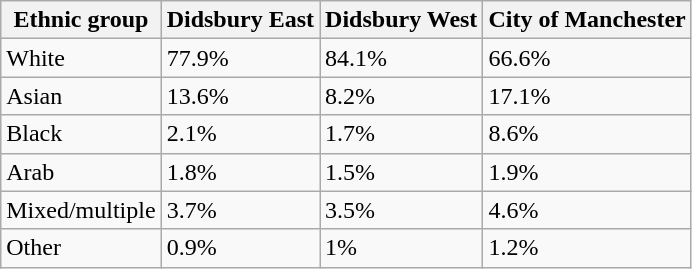<table class="wikitable">
<tr>
<th>Ethnic group</th>
<th>Didsbury East</th>
<th>Didsbury West</th>
<th>City of Manchester</th>
</tr>
<tr>
<td>White</td>
<td>77.9%</td>
<td>84.1%</td>
<td>66.6%</td>
</tr>
<tr>
<td>Asian</td>
<td>13.6%</td>
<td>8.2%</td>
<td>17.1%</td>
</tr>
<tr>
<td>Black</td>
<td>2.1%</td>
<td>1.7%</td>
<td>8.6%</td>
</tr>
<tr>
<td>Arab</td>
<td>1.8%</td>
<td>1.5%</td>
<td>1.9%</td>
</tr>
<tr>
<td>Mixed/multiple</td>
<td>3.7%</td>
<td>3.5%</td>
<td>4.6%</td>
</tr>
<tr>
<td>Other</td>
<td>0.9%</td>
<td>1%</td>
<td>1.2%</td>
</tr>
</table>
